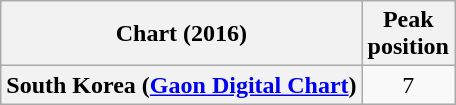<table class="wikitable sortable plainrowheaders" style="text-align:center;">
<tr>
<th>Chart (2016)</th>
<th>Peak<br>position</th>
</tr>
<tr>
<th scope="row">South Korea (<a href='#'>Gaon Digital Chart</a>)</th>
<td>7</td>
</tr>
</table>
